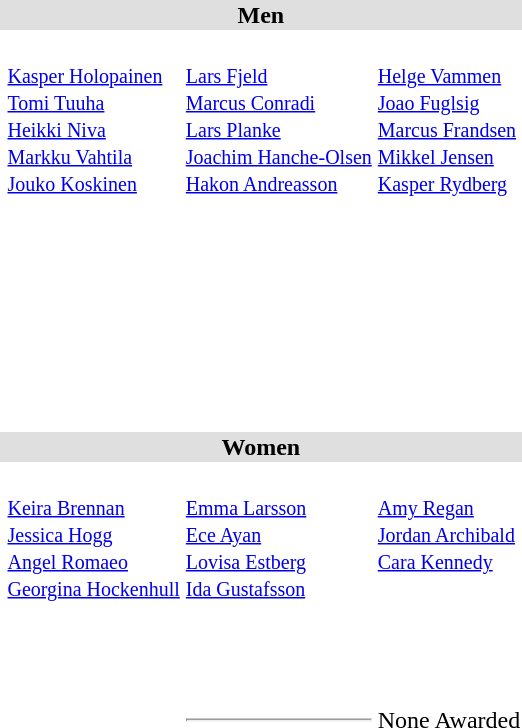<table>
<tr style="background:#dfdfdf;">
<td colspan="4" style="text-align:center;"><strong>Men</strong></td>
</tr>
<tr>
<th scope=row style="text-align:left"><br></th>
<td> <br><small> <a href='#'>Kasper Holopainen</a> <br> <a href='#'>Tomi Tuuha</a> <br> <a href='#'>Heikki Niva</a> <br> <a href='#'>Markku Vahtila</a> <br> <a href='#'>Jouko Koskinen</a> </small></td>
<td> <br><small> <a href='#'>Lars Fjeld</a> <br> <a href='#'>Marcus Conradi</a> <br> <a href='#'>Lars Planke</a> <br> <a href='#'>Joachim Hanche-Olsen</a> <br> <a href='#'>Hakon Andreasson</a> </small></td>
<td> <br><small> <a href='#'>Helge Vammen</a> <br> <a href='#'>Joao Fuglsig</a> <br> <a href='#'>Marcus Frandsen</a> <br> <a href='#'>Mikkel Jensen</a> <br> <a href='#'>Kasper Rydberg</a> </small></td>
</tr>
<tr>
<th scope=row style="text-align:left"><br></th>
<td></td>
<td></td>
<td></td>
</tr>
<tr>
<th scope=row style="text-align:left"><br></th>
<td></td>
<td></td>
<td></td>
</tr>
<tr>
<th scope=row style="text-align:left"><br></th>
<td></td>
<td></td>
<td></td>
</tr>
<tr>
<th scope=row style="text-align:left"><br></th>
<td></td>
<td></td>
<td></td>
</tr>
<tr>
<th scope=row style="text-align:left"><br></th>
<td></td>
<td></td>
<td></td>
</tr>
<tr>
<th scope=row style="text-align:left"><br></th>
<td></td>
<td></td>
<td></td>
</tr>
<tr>
<th scope=row style="text-align:left"><br></th>
<td></td>
<td></td>
<td></td>
</tr>
<tr style="background:#dfdfdf;">
<td colspan="4" style="text-align:center;"><strong>Women</strong></td>
</tr>
<tr>
<th scope=row style="text-align:left"><br></th>
<td valign=top> <br><small> <a href='#'>Keira Brennan</a> <br> <a href='#'>Jessica Hogg</a> <br> <a href='#'>Angel Romaeo</a> <br> <a href='#'>Georgina Hockenhull</a> </small></td>
<td valign=top> <br><small> <a href='#'>Emma Larsson</a> <br> <a href='#'>Ece Ayan</a> <br> <a href='#'>Lovisa Estberg</a> <br> <a href='#'>Ida Gustafsson</a> </small></td>
<td valign=top> <br><small> <a href='#'>Amy Regan</a> <br> <a href='#'>Jordan Archibald</a> <br> <a href='#'>Cara Kennedy</a> </small></td>
</tr>
<tr>
<th scope=row style="text-align:left"><br></th>
<td></td>
<td></td>
<td></td>
</tr>
<tr>
<th scope=row style="text-align:left"><br></th>
<td></td>
<td></td>
<td></td>
</tr>
<tr>
<th scope=row style="text-align:left"><br></th>
<td></td>
<td></td>
<td></td>
</tr>
<tr>
<th scope=row style="text-align:left"><br></th>
<td></td>
<td> <hr> </td>
<td>None Awarded</td>
</tr>
<tr>
<th scope=row style="text-align:left"><br></th>
<td></td>
<td></td>
<td></td>
</tr>
</table>
